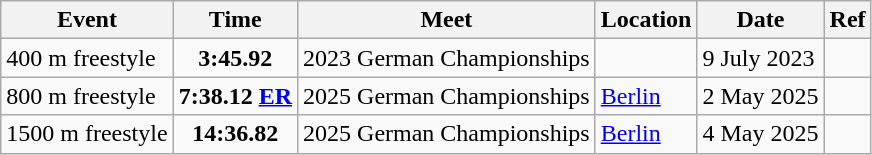<table class="wikitable">
<tr>
<th>Event</th>
<th>Time</th>
<th>Meet</th>
<th>Location</th>
<th>Date</th>
<th>Ref</th>
</tr>
<tr>
<td>400 m freestyle</td>
<td style="text-align:center;"><strong>3:45.92</strong></td>
<td>2023 German Championships</td>
<td></td>
<td>9 July 2023</td>
<td style="text-align:center;"></td>
</tr>
<tr>
<td>800 m freestyle</td>
<td style="text-align:center;"><strong>7:38.12 <a href='#'>ER</a></strong></td>
<td>2025 German Championships</td>
<td><a href='#'>Berlin</a></td>
<td>2 May 2025</td>
<td style="text-align:center;"></td>
</tr>
<tr>
<td>1500 m freestyle</td>
<td style="text-align:center;"><strong>14:36.82</strong></td>
<td>2025 German Championships</td>
<td><a href='#'>Berlin</a></td>
<td>4 May 2025</td>
<td style="text-align:center;"></td>
</tr>
</table>
